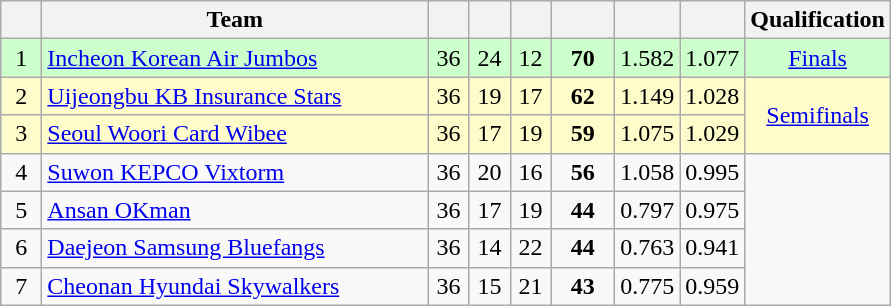<table class="wikitable" style="text-align:center;">
<tr>
<th width=20></th>
<th width=250>Team</th>
<th width=20></th>
<th width=20></th>
<th width=20></th>
<th width=35></th>
<th width=35></th>
<th width=35></th>
<th width=50>Qualification</th>
</tr>
<tr bgcolor=#ccffcc>
<td>1</td>
<td align=left><a href='#'>Incheon Korean Air Jumbos</a></td>
<td>36</td>
<td>24</td>
<td>12</td>
<td><strong>70</strong></td>
<td>1.582</td>
<td>1.077</td>
<td><a href='#'>Finals</a></td>
</tr>
<tr bgcolor=#fffccc>
<td>2</td>
<td align=left><a href='#'>Uijeongbu KB Insurance Stars</a></td>
<td>36</td>
<td>19</td>
<td>17</td>
<td><strong>62</strong></td>
<td>1.149</td>
<td>1.028</td>
<td rowspan="2"><a href='#'>Semifinals</a></td>
</tr>
<tr bgcolor=#fffccc>
<td>3</td>
<td align=left><a href='#'>Seoul Woori Card Wibee</a></td>
<td>36</td>
<td>17</td>
<td>19</td>
<td><strong>59</strong></td>
<td>1.075</td>
<td>1.029</td>
</tr>
<tr>
<td>4</td>
<td align=left><a href='#'>Suwon KEPCO Vixtorm</a></td>
<td>36</td>
<td>20</td>
<td>16</td>
<td><strong>56</strong></td>
<td>1.058</td>
<td>0.995</td>
<td rowspan="4"></td>
</tr>
<tr>
<td>5</td>
<td align=left><a href='#'>Ansan OKman</a></td>
<td>36</td>
<td>17</td>
<td>19</td>
<td><strong>44</strong></td>
<td>0.797</td>
<td>0.975</td>
</tr>
<tr>
<td>6</td>
<td align=left><a href='#'>Daejeon Samsung Bluefangs</a></td>
<td>36</td>
<td>14</td>
<td>22</td>
<td><strong>44</strong></td>
<td>0.763</td>
<td>0.941</td>
</tr>
<tr>
<td>7</td>
<td align=left><a href='#'>Cheonan Hyundai Skywalkers</a></td>
<td>36</td>
<td>15</td>
<td>21</td>
<td><strong>43</strong></td>
<td>0.775</td>
<td>0.959</td>
</tr>
</table>
